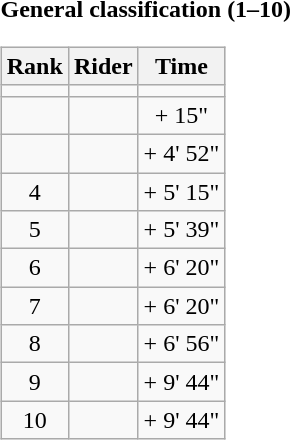<table>
<tr>
<td><strong>General classification (1–10)</strong><br><table class="wikitable">
<tr>
<th scope="col">Rank</th>
<th scope="col">Rider</th>
<th scope="col">Time</th>
</tr>
<tr>
<td style="text-align:center;"></td>
<td></td>
<td style="text-align:center;"></td>
</tr>
<tr>
<td style="text-align:center;"></td>
<td></td>
<td style="text-align:center;">+ 15"</td>
</tr>
<tr>
<td style="text-align:center;"></td>
<td></td>
<td style="text-align:center;">+ 4' 52"</td>
</tr>
<tr>
<td style="text-align:center;">4</td>
<td></td>
<td style="text-align:center;">+ 5' 15"</td>
</tr>
<tr>
<td style="text-align:center;">5</td>
<td></td>
<td style="text-align:center;">+ 5' 39"</td>
</tr>
<tr>
<td style="text-align:center;">6</td>
<td></td>
<td style="text-align:center;">+ 6' 20"</td>
</tr>
<tr>
<td style="text-align:center;">7</td>
<td></td>
<td style="text-align:center;">+ 6' 20"</td>
</tr>
<tr>
<td style="text-align:center;">8</td>
<td></td>
<td style="text-align:center;">+ 6' 56"</td>
</tr>
<tr>
<td style="text-align:center;">9</td>
<td></td>
<td style="text-align:center;">+ 9' 44"</td>
</tr>
<tr>
<td style="text-align:center;">10</td>
<td></td>
<td style="text-align:center;">+ 9' 44"</td>
</tr>
</table>
</td>
</tr>
</table>
